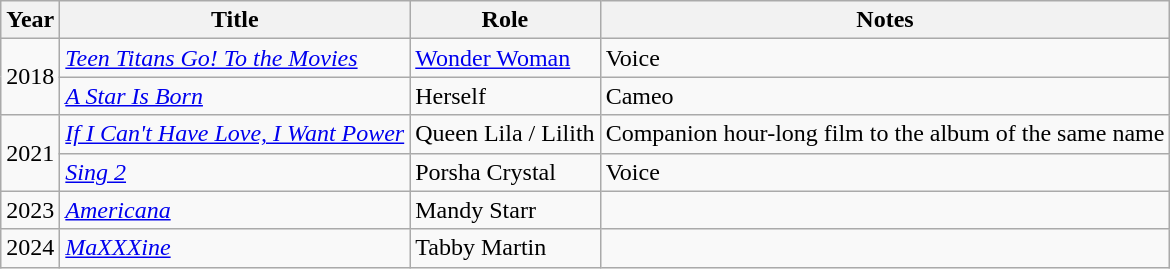<table class="wikitable sortable">
<tr>
<th>Year</th>
<th>Title</th>
<th>Role</th>
<th class="unsortable">Notes</th>
</tr>
<tr>
<td rowspan="2">2018</td>
<td><em><a href='#'>Teen Titans Go! To the Movies</a></em></td>
<td><a href='#'>Wonder Woman</a></td>
<td>Voice</td>
</tr>
<tr>
<td><em><a href='#'>A Star Is Born</a></em></td>
<td>Herself</td>
<td>Cameo</td>
</tr>
<tr>
<td rowspan="2">2021</td>
<td><em><a href='#'>If I Can't Have Love, I Want Power</a></em></td>
<td>Queen Lila / Lilith</td>
<td>Companion hour-long film to the album of the same name</td>
</tr>
<tr>
<td><em><a href='#'>Sing 2</a></em></td>
<td>Porsha Crystal</td>
<td>Voice</td>
</tr>
<tr>
<td>2023</td>
<td><em><a href='#'>Americana</a></em></td>
<td>Mandy Starr</td>
<td></td>
</tr>
<tr>
<td>2024</td>
<td><em><a href='#'>MaXXXine</a></em></td>
<td>Tabby Martin</td>
<td></td>
</tr>
</table>
